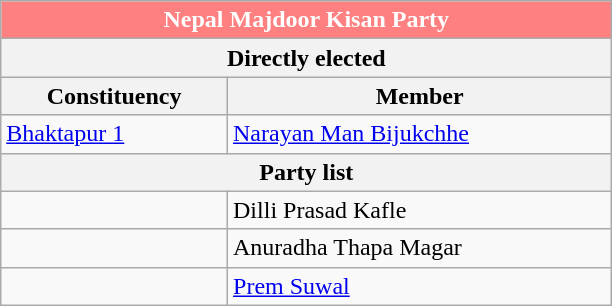<table class="wikitable mw-collapsible mw-collapsed" role="presentation">
<tr>
<th colspan="2" style="width: 300pt; background:#ff8080; color: white;">Nepal Majdoor Kisan Party</th>
</tr>
<tr>
<th colspan="2">Directly elected</th>
</tr>
<tr>
<th>Constituency</th>
<th>Member</th>
</tr>
<tr>
<td><a href='#'>Bhaktapur 1</a></td>
<td><a href='#'>Narayan Man Bijukchhe</a></td>
</tr>
<tr>
<th colspan="2">Party list</th>
</tr>
<tr>
<td></td>
<td>Dilli Prasad Kafle</td>
</tr>
<tr>
<td></td>
<td>Anuradha Thapa Magar</td>
</tr>
<tr>
<td></td>
<td><a href='#'>Prem Suwal</a></td>
</tr>
</table>
